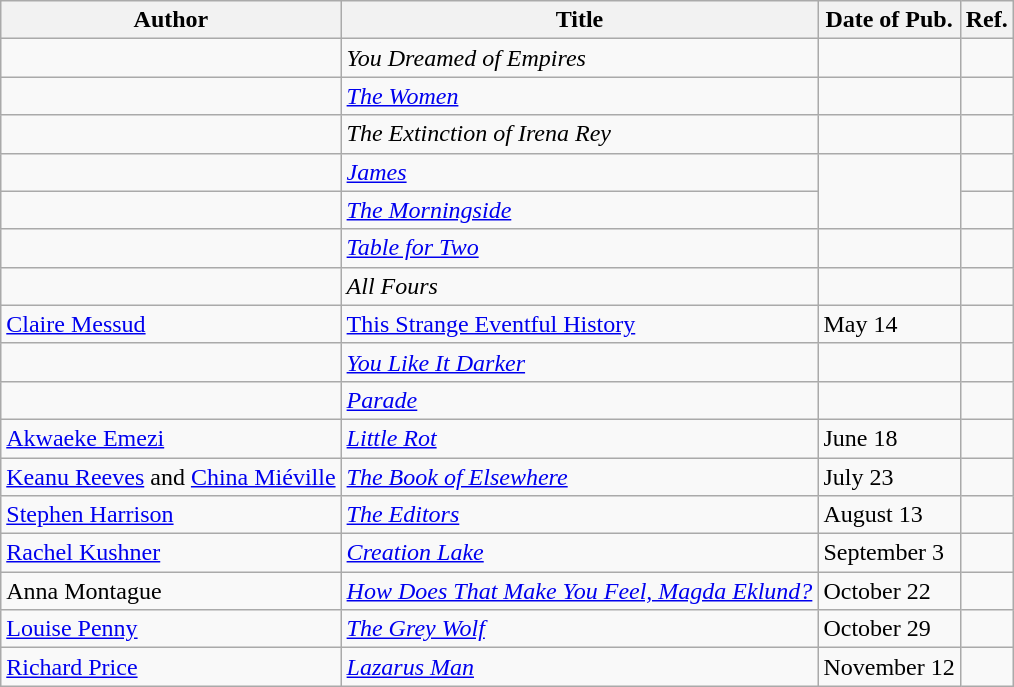<table class="wikitable sortable">
<tr>
<th>Author</th>
<th>Title</th>
<th>Date of Pub.</th>
<th>Ref.</th>
</tr>
<tr>
<td></td>
<td><em>You Dreamed of Empires</em></td>
<td></td>
<td></td>
</tr>
<tr>
<td></td>
<td><em><a href='#'>The Women</a></em></td>
<td></td>
<td></td>
</tr>
<tr>
<td></td>
<td><em>The Extinction of Irena Rey</em></td>
<td></td>
<td></td>
</tr>
<tr>
<td></td>
<td><em><a href='#'>James</a></em></td>
<td rowspan="2"></td>
<td></td>
</tr>
<tr>
<td></td>
<td><em><a href='#'>The Morningside</a></em></td>
<td></td>
</tr>
<tr>
<td></td>
<td><em><a href='#'>Table for Two</a></em></td>
<td></td>
<td></td>
</tr>
<tr>
<td></td>
<td><em>All Fours</em></td>
<td></td>
<td></td>
</tr>
<tr>
<td><a href='#'>Claire Messud</a></td>
<td><a href='#'>This Strange Eventful History</a></td>
<td>May 14</td>
<td></td>
</tr>
<tr>
<td></td>
<td><em><a href='#'>You Like It Darker</a></em></td>
<td></td>
<td></td>
</tr>
<tr>
<td></td>
<td><em><a href='#'>Parade</a></em></td>
<td></td>
<td></td>
</tr>
<tr>
<td><a href='#'>Akwaeke Emezi</a></td>
<td><em><a href='#'>Little Rot</a></em></td>
<td>June 18</td>
<td></td>
</tr>
<tr>
<td><a href='#'>Keanu Reeves</a> and <a href='#'>China Miéville</a></td>
<td><em><a href='#'>The Book of Elsewhere</a></em></td>
<td>July 23</td>
<td></td>
</tr>
<tr>
<td><a href='#'>Stephen Harrison</a></td>
<td><a href='#'><em>The Editors</em></a></td>
<td>August 13</td>
<td></td>
</tr>
<tr>
<td><a href='#'>Rachel Kushner</a></td>
<td><em><a href='#'>Creation Lake</a></em></td>
<td>September 3</td>
<td></td>
</tr>
<tr>
<td>Anna Montague</td>
<td><em><a href='#'>How Does That Make You Feel, Magda Eklund?</a></em></td>
<td>October 22</td>
<td></td>
</tr>
<tr>
<td><a href='#'>Louise Penny</a></td>
<td><em><a href='#'>The Grey Wolf</a></em></td>
<td>October 29</td>
<td></td>
</tr>
<tr>
<td><a href='#'>Richard Price</a></td>
<td><em><a href='#'>Lazarus Man</a></em></td>
<td>November 12</td>
<td></td>
</tr>
</table>
